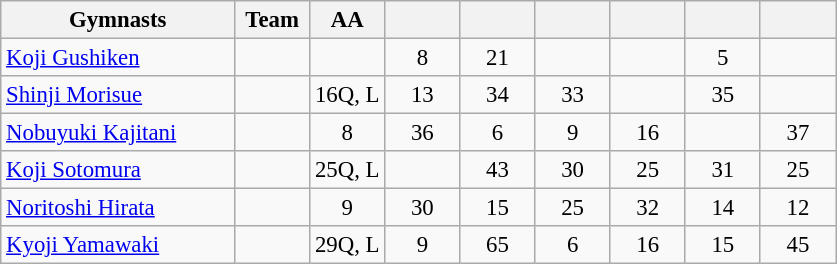<table class="wikitable sortable collapsible autocollapse plainrowheaders" style="text-align:center; font-size:95%;">
<tr>
<th width=28% class=unsortable>Gymnasts</th>
<th width=9% class=unsortable>Team</th>
<th width=9% class=unsortable>AA</th>
<th width=9% class=unsortable></th>
<th width=9% class=unsortable></th>
<th width=9% class=unsortable></th>
<th width=9% class=unsortable></th>
<th width=9% class=unsortable></th>
<th width=9% class=unsortable></th>
</tr>
<tr>
<td align=left><a href='#'>Koji Gushiken</a></td>
<td></td>
<td></td>
<td>8</td>
<td>21</td>
<td></td>
<td></td>
<td>5</td>
<td></td>
</tr>
<tr>
<td align=left><a href='#'>Shinji Morisue</a></td>
<td></td>
<td>16Q, L</td>
<td>13</td>
<td>34</td>
<td>33</td>
<td></td>
<td>35</td>
<td></td>
</tr>
<tr>
<td align=left><a href='#'>Nobuyuki Kajitani</a></td>
<td></td>
<td>8</td>
<td>36</td>
<td>6</td>
<td>9</td>
<td>16</td>
<td></td>
<td>37</td>
</tr>
<tr>
<td align=left><a href='#'>Koji Sotomura</a></td>
<td></td>
<td>25Q, L</td>
<td></td>
<td>43</td>
<td>30</td>
<td>25</td>
<td>31</td>
<td>25</td>
</tr>
<tr>
<td align=left><a href='#'>Noritoshi Hirata</a></td>
<td></td>
<td>9</td>
<td>30</td>
<td>15</td>
<td>25</td>
<td>32</td>
<td>14</td>
<td>12</td>
</tr>
<tr>
<td align=left><a href='#'>Kyoji Yamawaki</a></td>
<td></td>
<td>29Q, L</td>
<td>9</td>
<td>65</td>
<td>6</td>
<td>16</td>
<td>15</td>
<td>45</td>
</tr>
</table>
